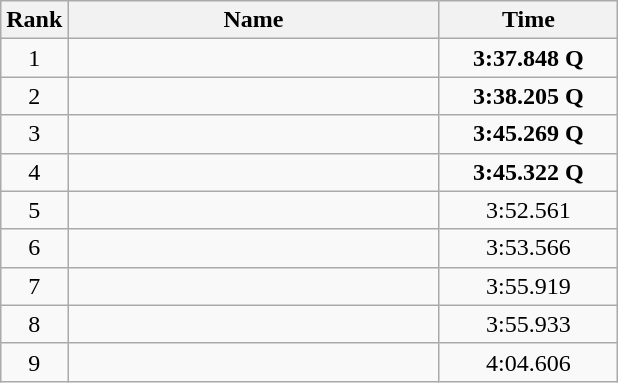<table class="wikitable" style="text-align:center;">
<tr>
<th>Rank</th>
<th style="width:15em">Name</th>
<th style="width:7em">Time</th>
</tr>
<tr>
<td>1</td>
<td align=left></td>
<td><strong>3:37.848 Q</strong></td>
</tr>
<tr>
<td>2</td>
<td align=left></td>
<td><strong>3:38.205 Q</strong></td>
</tr>
<tr>
<td>3</td>
<td align=left></td>
<td><strong>3:45.269 Q</strong></td>
</tr>
<tr>
<td>4</td>
<td align=left></td>
<td><strong>3:45.322 Q</strong></td>
</tr>
<tr>
<td>5</td>
<td align=left></td>
<td>3:52.561</td>
</tr>
<tr>
<td>6</td>
<td align=left></td>
<td>3:53.566</td>
</tr>
<tr>
<td>7</td>
<td align=left></td>
<td>3:55.919</td>
</tr>
<tr>
<td>8</td>
<td align=left></td>
<td>3:55.933</td>
</tr>
<tr>
<td>9</td>
<td align=left></td>
<td>4:04.606</td>
</tr>
</table>
